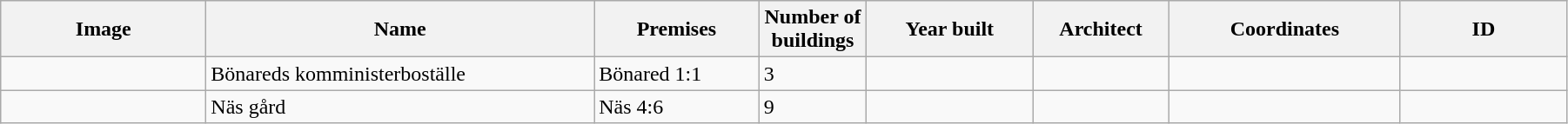<table class="wikitable" width="95%">
<tr>
<th width="150">Image</th>
<th>Name</th>
<th>Premises</th>
<th width="75">Number of<br>buildings</th>
<th width="120">Year built</th>
<th>Architect</th>
<th width="170">Coordinates</th>
<th width="120">ID</th>
</tr>
<tr>
<td></td>
<td>Bönareds komministerboställe</td>
<td>Bönared 1:1</td>
<td>3</td>
<td></td>
<td></td>
<td></td>
<td></td>
</tr>
<tr>
<td></td>
<td>Näs gård</td>
<td>Näs 4:6</td>
<td>9</td>
<td></td>
<td></td>
<td></td>
<td></td>
</tr>
</table>
